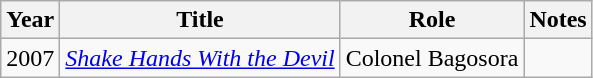<table class="wikitable">
<tr>
<th>Year</th>
<th>Title</th>
<th>Role</th>
<th>Notes</th>
</tr>
<tr>
<td>2007</td>
<td><em><a href='#'>Shake Hands With the Devil</a></em></td>
<td>Colonel Bagosora</td>
<td></td>
</tr>
</table>
